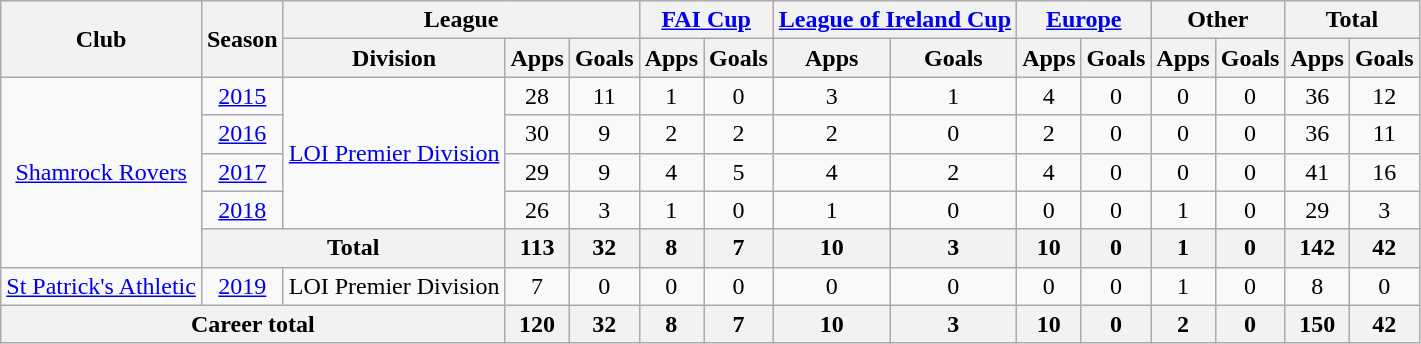<table class="wikitable" style="text-align:center">
<tr>
<th rowspan="2">Club</th>
<th rowspan="2">Season</th>
<th colspan="3">League</th>
<th colspan="2"><a href='#'>FAI Cup</a></th>
<th colspan="2"><a href='#'>League of Ireland Cup</a></th>
<th colspan="2"><a href='#'>Europe</a></th>
<th colspan="2">Other</th>
<th colspan="2">Total</th>
</tr>
<tr>
<th>Division</th>
<th>Apps</th>
<th>Goals</th>
<th>Apps</th>
<th>Goals</th>
<th>Apps</th>
<th>Goals</th>
<th>Apps</th>
<th>Goals</th>
<th>Apps</th>
<th>Goals</th>
<th>Apps</th>
<th>Goals</th>
</tr>
<tr>
<td rowspan="5"><a href='#'>Shamrock Rovers</a></td>
<td><a href='#'>2015</a></td>
<td rowspan="4"><a href='#'>LOI Premier Division</a></td>
<td>28</td>
<td>11</td>
<td>1</td>
<td>0</td>
<td>3</td>
<td>1</td>
<td>4</td>
<td>0</td>
<td>0</td>
<td>0</td>
<td>36</td>
<td>12</td>
</tr>
<tr>
<td><a href='#'>2016</a></td>
<td>30</td>
<td>9</td>
<td>2</td>
<td>2</td>
<td>2</td>
<td>0</td>
<td>2</td>
<td>0</td>
<td>0</td>
<td>0</td>
<td>36</td>
<td>11</td>
</tr>
<tr>
<td><a href='#'>2017</a></td>
<td>29</td>
<td>9</td>
<td>4</td>
<td>5</td>
<td>4</td>
<td>2</td>
<td>4</td>
<td>0</td>
<td>0</td>
<td>0</td>
<td>41</td>
<td>16</td>
</tr>
<tr>
<td><a href='#'>2018</a></td>
<td>26</td>
<td>3</td>
<td>1</td>
<td>0</td>
<td>1</td>
<td>0</td>
<td>0</td>
<td>0</td>
<td>1</td>
<td>0</td>
<td>29</td>
<td>3</td>
</tr>
<tr>
<th colspan="2">Total</th>
<th>113</th>
<th>32</th>
<th>8</th>
<th>7</th>
<th>10</th>
<th>3</th>
<th>10</th>
<th>0</th>
<th>1</th>
<th>0</th>
<th>142</th>
<th>42</th>
</tr>
<tr>
<td><a href='#'>St Patrick's Athletic</a></td>
<td><a href='#'>2019</a></td>
<td>LOI Premier Division</td>
<td>7</td>
<td>0</td>
<td>0</td>
<td>0</td>
<td>0</td>
<td>0</td>
<td>0</td>
<td>0</td>
<td>1</td>
<td>0</td>
<td>8</td>
<td>0</td>
</tr>
<tr>
<th colspan="3">Career total</th>
<th>120</th>
<th>32</th>
<th>8</th>
<th>7</th>
<th>10</th>
<th>3</th>
<th>10</th>
<th>0</th>
<th>2</th>
<th>0</th>
<th>150</th>
<th>42</th>
</tr>
</table>
